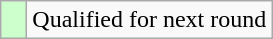<table class="wikitable">
<tr>
<td style="width:10px; background:#cfc"></td>
<td>Qualified for next round</td>
</tr>
</table>
